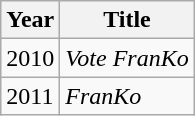<table class="wikitable">
<tr>
<th>Year</th>
<th>Title</th>
</tr>
<tr>
<td>2010</td>
<td><em>Vote FranKo</em></td>
</tr>
<tr>
<td>2011</td>
<td><em>FranKo</em></td>
</tr>
</table>
